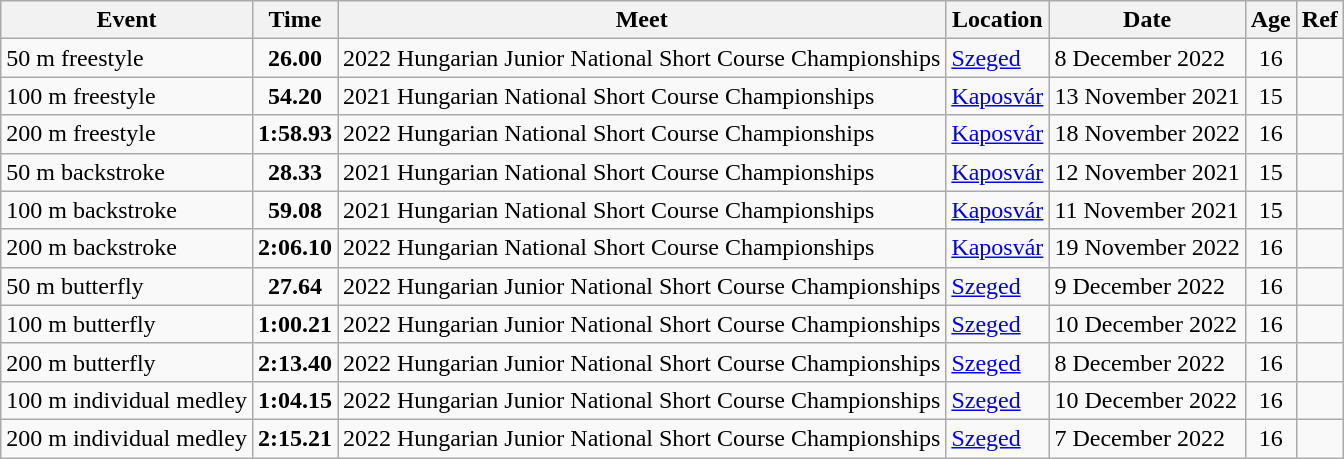<table class="wikitable">
<tr>
<th>Event</th>
<th>Time</th>
<th>Meet</th>
<th>Location</th>
<th>Date</th>
<th>Age</th>
<th>Ref</th>
</tr>
<tr>
<td>50 m freestyle</td>
<td style="text-align:center;"><strong>26.00</strong></td>
<td>2022 Hungarian Junior National Short Course Championships</td>
<td><a href='#'>Szeged</a></td>
<td>8 December 2022</td>
<td style="text-align:center;">16</td>
<td style="text-align:center;"></td>
</tr>
<tr>
<td>100 m freestyle</td>
<td style="text-align:center;"><strong>54.20</strong></td>
<td>2021 Hungarian National Short Course Championships</td>
<td><a href='#'>Kaposvár</a></td>
<td>13 November 2021</td>
<td style="text-align:center;">15</td>
<td style="text-align:center;"></td>
</tr>
<tr>
<td>200 m freestyle</td>
<td style="text-align:center;"><strong>1:58.93</strong></td>
<td>2022 Hungarian National Short Course Championships</td>
<td><a href='#'>Kaposvár</a></td>
<td>18 November 2022</td>
<td style="text-align:center;">16</td>
<td style="text-align:center;"></td>
</tr>
<tr>
<td>50 m backstroke</td>
<td style="text-align:center;"><strong>28.33</strong></td>
<td>2021 Hungarian National Short Course Championships</td>
<td><a href='#'>Kaposvár</a></td>
<td>12 November 2021</td>
<td style="text-align:center;">15</td>
<td style="text-align:center;"></td>
</tr>
<tr>
<td>100 m backstroke</td>
<td style="text-align:center;"><strong>59.08</strong></td>
<td>2021 Hungarian National Short Course Championships</td>
<td><a href='#'>Kaposvár</a></td>
<td>11 November 2021</td>
<td style="text-align:center;">15</td>
<td style="text-align:center;"></td>
</tr>
<tr>
<td>200 m backstroke</td>
<td style="text-align:center;"><strong>2:06.10</strong></td>
<td>2022 Hungarian National Short Course Championships</td>
<td><a href='#'>Kaposvár</a></td>
<td>19 November 2022</td>
<td style="text-align:center;">16</td>
<td style="text-align:center;"></td>
</tr>
<tr>
<td>50 m butterfly</td>
<td style="text-align:center;"><strong>27.64</strong></td>
<td>2022 Hungarian Junior National Short Course Championships</td>
<td><a href='#'>Szeged</a></td>
<td>9 December 2022</td>
<td style="text-align:center;">16</td>
<td style="text-align:center;"></td>
</tr>
<tr>
<td>100 m butterfly</td>
<td style="text-align:center;"><strong>1:00.21</strong></td>
<td>2022 Hungarian Junior National Short Course Championships</td>
<td><a href='#'>Szeged</a></td>
<td>10 December 2022</td>
<td style="text-align:center;">16</td>
<td style="text-align:center;"></td>
</tr>
<tr>
<td>200 m butterfly</td>
<td style="text-align:center;"><strong>2:13.40</strong></td>
<td>2022 Hungarian Junior National Short Course Championships</td>
<td><a href='#'>Szeged</a></td>
<td>8 December 2022</td>
<td style="text-align:center;">16</td>
<td style="text-align:center;"></td>
</tr>
<tr>
<td>100 m individual medley</td>
<td style="text-align:center;"><strong>1:04.15</strong></td>
<td>2022 Hungarian Junior National Short Course Championships</td>
<td><a href='#'>Szeged</a></td>
<td>10 December 2022</td>
<td style="text-align:center;">16</td>
<td style="text-align:center;"></td>
</tr>
<tr>
<td>200 m individual medley</td>
<td style="text-align:center;"><strong>2:15.21</strong></td>
<td>2022 Hungarian Junior National Short Course Championships</td>
<td><a href='#'>Szeged</a></td>
<td>7 December 2022</td>
<td style="text-align:center;">16</td>
<td style="text-align:center;"></td>
</tr>
</table>
